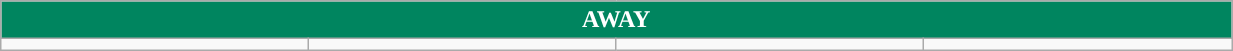<table class="wikitable collapsible collapsed" style="width:65%">
<tr>
<th colspan=6 ! style="color:white; background:#00855f">AWAY</th>
</tr>
<tr>
<td></td>
<td></td>
<td></td>
<td></td>
</tr>
</table>
